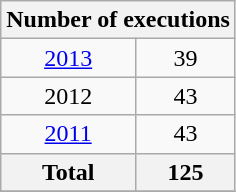<table class="wikitable" style="text-align:center;">
<tr>
<th colspan="2">Number of executions</th>
</tr>
<tr>
<td><a href='#'>2013</a></td>
<td>39</td>
</tr>
<tr>
<td>2012</td>
<td>43</td>
</tr>
<tr>
<td><a href='#'>2011</a></td>
<td>43</td>
</tr>
<tr>
<th>Total</th>
<th>125</th>
</tr>
<tr>
</tr>
</table>
